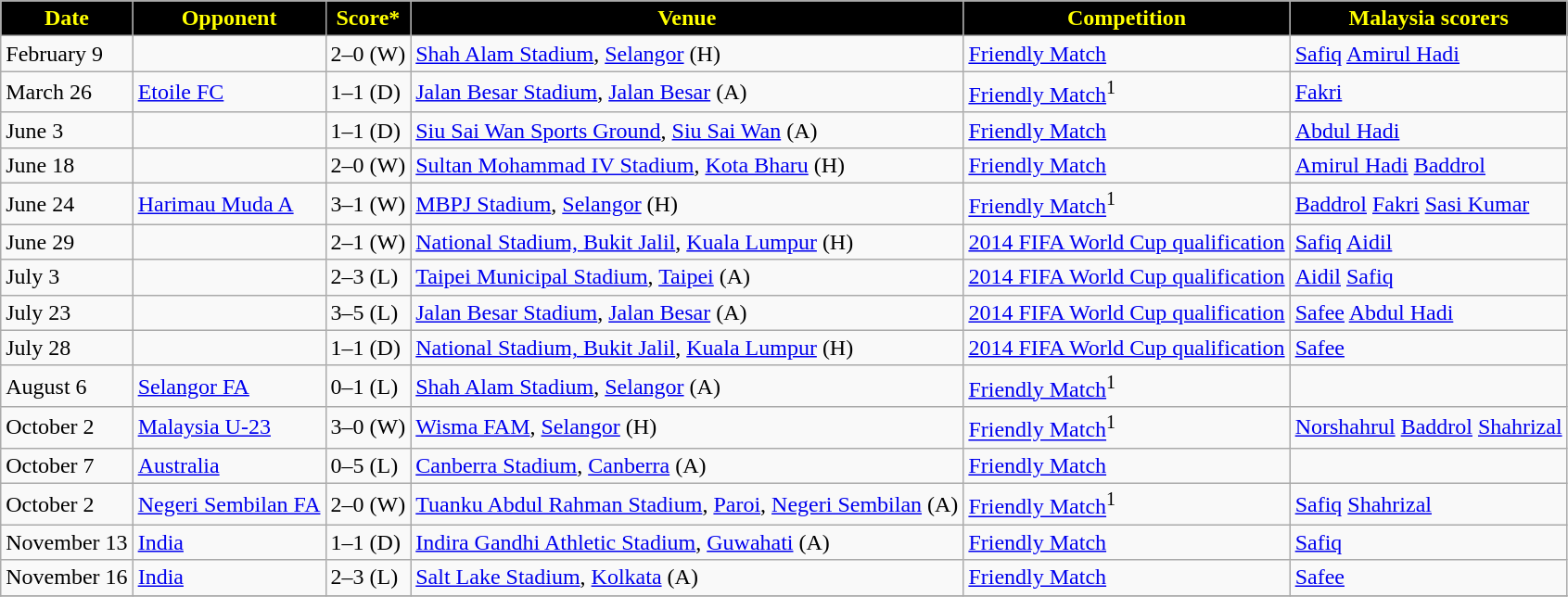<table class="wikitable">
<tr>
<th style="background:black; color:yellow;">Date</th>
<th style="background:black; color:yellow;">Opponent</th>
<th style="background:black; color:yellow;">Score*</th>
<th style="background:black; color:yellow;">Venue</th>
<th style="background:black; color:yellow;">Competition</th>
<th style="background:black; color:yellow;">Malaysia scorers</th>
</tr>
<tr>
<td>February 9</td>
<td></td>
<td>2–0 (W)</td>
<td><a href='#'>Shah Alam Stadium</a>, <a href='#'>Selangor</a> (H)</td>
<td><a href='#'>Friendly Match</a></td>
<td><a href='#'>Safiq</a>  <a href='#'>Amirul Hadi</a> </td>
</tr>
<tr>
<td>March 26</td>
<td> <a href='#'>Etoile FC</a></td>
<td>1–1 (D)</td>
<td><a href='#'>Jalan Besar Stadium</a>, <a href='#'>Jalan Besar</a> (A)</td>
<td><a href='#'>Friendly Match</a><sup>1</sup></td>
<td><a href='#'>Fakri</a> </td>
</tr>
<tr>
<td>June 3</td>
<td></td>
<td>1–1 (D)</td>
<td><a href='#'>Siu Sai Wan Sports Ground</a>, <a href='#'>Siu Sai Wan</a> (A)</td>
<td><a href='#'>Friendly Match</a></td>
<td><a href='#'>Abdul Hadi</a> </td>
</tr>
<tr>
<td>June 18</td>
<td></td>
<td>2–0 (W)</td>
<td><a href='#'>Sultan Mohammad IV Stadium</a>, <a href='#'>Kota Bharu</a> (H)</td>
<td><a href='#'>Friendly Match</a></td>
<td><a href='#'>Amirul Hadi</a>  <a href='#'>Baddrol</a> </td>
</tr>
<tr>
<td>June 24</td>
<td> <a href='#'>Harimau Muda A</a></td>
<td>3–1 (W)</td>
<td><a href='#'>MBPJ Stadium</a>, <a href='#'>Selangor</a> (H)</td>
<td><a href='#'>Friendly Match</a><sup>1</sup></td>
<td><a href='#'>Baddrol</a>  <a href='#'>Fakri</a>  <a href='#'>Sasi Kumar</a> </td>
</tr>
<tr>
<td>June 29</td>
<td></td>
<td>2–1 (W)</td>
<td><a href='#'>National Stadium, Bukit Jalil</a>, <a href='#'>Kuala Lumpur</a> (H)</td>
<td><a href='#'>2014 FIFA World Cup qualification</a></td>
<td><a href='#'>Safiq</a>  <a href='#'>Aidil</a> </td>
</tr>
<tr>
<td>July 3</td>
<td></td>
<td>2–3 (L)</td>
<td><a href='#'>Taipei Municipal Stadium</a>, <a href='#'>Taipei</a> (A)</td>
<td><a href='#'>2014 FIFA World Cup qualification</a></td>
<td><a href='#'>Aidil</a>  <a href='#'>Safiq</a> </td>
</tr>
<tr>
<td>July 23</td>
<td></td>
<td>3–5 (L)</td>
<td><a href='#'>Jalan Besar Stadium</a>, <a href='#'>Jalan Besar</a> (A)</td>
<td><a href='#'>2014 FIFA World Cup qualification</a></td>
<td><a href='#'>Safee</a>  <a href='#'>Abdul Hadi</a> </td>
</tr>
<tr>
<td>July 28</td>
<td></td>
<td>1–1 (D)</td>
<td><a href='#'>National Stadium, Bukit Jalil</a>, <a href='#'>Kuala Lumpur</a> (H)</td>
<td><a href='#'>2014 FIFA World Cup qualification</a></td>
<td><a href='#'>Safee</a> </td>
</tr>
<tr>
<td>August 6</td>
<td> <a href='#'>Selangor FA</a></td>
<td>0–1 (L)</td>
<td><a href='#'>Shah Alam Stadium</a>, <a href='#'>Selangor</a> (A)</td>
<td><a href='#'>Friendly Match</a><sup>1</sup></td>
<td></td>
</tr>
<tr>
<td>October 2</td>
<td> <a href='#'>Malaysia U-23</a></td>
<td>3–0 (W)</td>
<td><a href='#'>Wisma FAM</a>, <a href='#'>Selangor</a> (H)</td>
<td><a href='#'>Friendly Match</a><sup>1</sup></td>
<td><a href='#'>Norshahrul</a>  <a href='#'>Baddrol</a>  <a href='#'>Shahrizal</a> </td>
</tr>
<tr>
<td>October 7</td>
<td> <a href='#'>Australia</a></td>
<td>0–5 (L)</td>
<td><a href='#'>Canberra Stadium</a>, <a href='#'>Canberra</a> (A)</td>
<td><a href='#'>Friendly Match</a></td>
<td></td>
</tr>
<tr>
<td>October 2</td>
<td> <a href='#'>Negeri Sembilan FA</a></td>
<td>2–0 (W)</td>
<td><a href='#'>Tuanku Abdul Rahman Stadium</a>, <a href='#'>Paroi</a>, <a href='#'>Negeri Sembilan</a> (A)</td>
<td><a href='#'>Friendly Match</a><sup>1</sup></td>
<td><a href='#'>Safiq</a>  <a href='#'>Shahrizal</a> </td>
</tr>
<tr>
<td>November 13</td>
<td> <a href='#'>India</a></td>
<td>1–1 (D)</td>
<td><a href='#'>Indira Gandhi Athletic Stadium</a>, <a href='#'>Guwahati</a> (A)</td>
<td><a href='#'>Friendly Match</a></td>
<td><a href='#'>Safiq</a> </td>
</tr>
<tr>
<td>November 16</td>
<td> <a href='#'>India</a></td>
<td>2–3 (L)</td>
<td><a href='#'>Salt Lake Stadium</a>, <a href='#'>Kolkata</a> (A)</td>
<td><a href='#'>Friendly Match</a></td>
<td><a href='#'>Safee</a> </td>
</tr>
<tr>
</tr>
</table>
